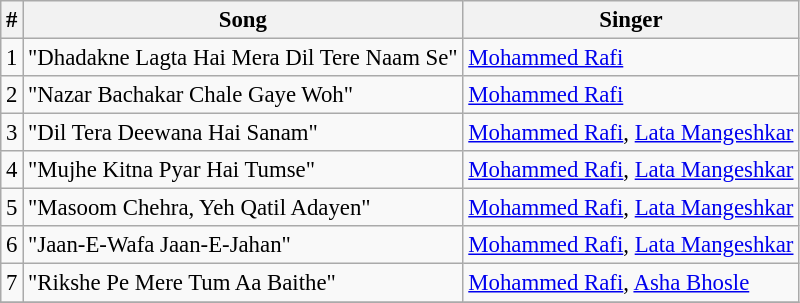<table class="wikitable" style="font-size:95%;">
<tr>
<th>#</th>
<th>Song</th>
<th>Singer</th>
</tr>
<tr>
<td>1</td>
<td>"Dhadakne Lagta Hai Mera Dil Tere Naam Se"</td>
<td><a href='#'>Mohammed Rafi</a></td>
</tr>
<tr>
<td>2</td>
<td>"Nazar Bachakar Chale Gaye Woh"</td>
<td><a href='#'>Mohammed Rafi</a></td>
</tr>
<tr>
<td>3</td>
<td>"Dil Tera Deewana Hai Sanam"</td>
<td><a href='#'>Mohammed Rafi</a>, <a href='#'>Lata Mangeshkar</a></td>
</tr>
<tr>
<td>4</td>
<td>"Mujhe Kitna Pyar Hai Tumse"</td>
<td><a href='#'>Mohammed Rafi</a>, <a href='#'>Lata Mangeshkar</a></td>
</tr>
<tr>
<td>5</td>
<td>"Masoom Chehra, Yeh Qatil Adayen"</td>
<td><a href='#'>Mohammed Rafi</a>, <a href='#'>Lata Mangeshkar</a></td>
</tr>
<tr>
<td>6</td>
<td>"Jaan-E-Wafa Jaan-E-Jahan"</td>
<td><a href='#'>Mohammed Rafi</a>, <a href='#'>Lata Mangeshkar</a></td>
</tr>
<tr>
<td>7</td>
<td>"Rikshe Pe Mere Tum Aa Baithe"</td>
<td><a href='#'>Mohammed Rafi</a>, <a href='#'>Asha Bhosle</a></td>
</tr>
<tr>
</tr>
</table>
